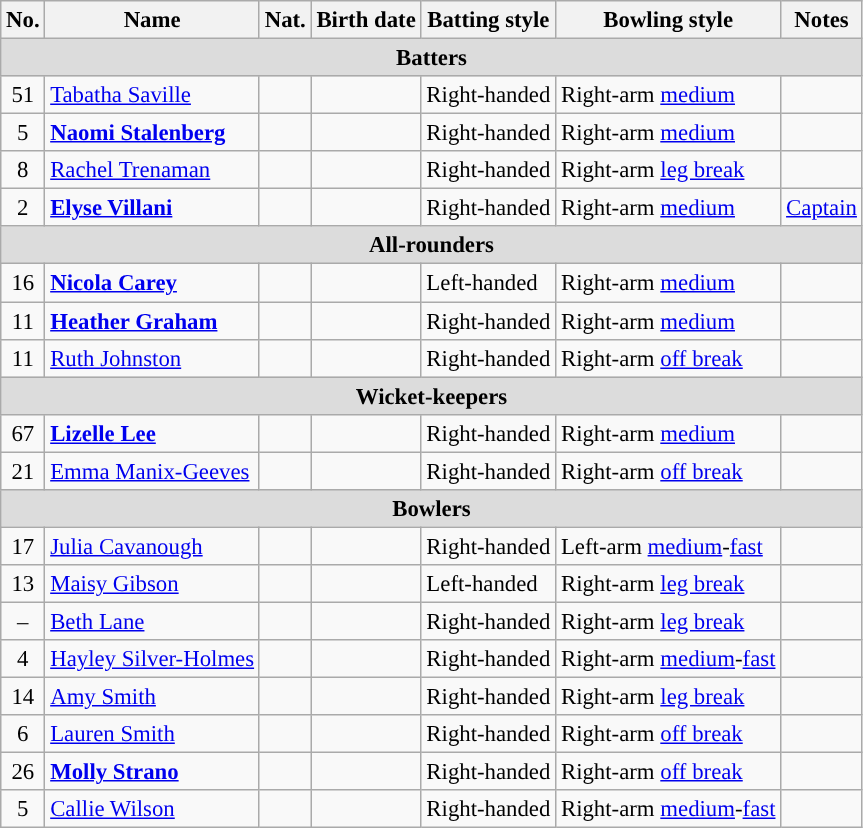<table class="wikitable" style="font-size:95%;">
<tr>
<th style="background:#">No.</th>
<th style="background:#">Name</th>
<th style="background:#">Nat.</th>
<th style="background:#">Birth date</th>
<th style="background:#">Batting style</th>
<th style="background:#">Bowling style</th>
<th style="background:#">Notes</th>
</tr>
<tr>
<th colspan="7" style="background:#dcdcdc" text-align:centre;">Batters</th>
</tr>
<tr>
<td style="text-align:center">51</td>
<td><a href='#'>Tabatha Saville</a></td>
<td style="text-align:center"></td>
<td></td>
<td>Right-handed</td>
<td>Right-arm <a href='#'>medium</a></td>
<td></td>
</tr>
<tr>
<td style="text-align:center">5</td>
<td><strong><a href='#'>Naomi Stalenberg</a></strong></td>
<td style="text-align:center"></td>
<td></td>
<td>Right-handed</td>
<td>Right-arm <a href='#'>medium</a></td>
<td></td>
</tr>
<tr>
<td style="text-align:center">8</td>
<td><a href='#'>Rachel Trenaman</a></td>
<td style="text-align:center"></td>
<td></td>
<td>Right-handed</td>
<td>Right-arm <a href='#'>leg break</a></td>
<td></td>
</tr>
<tr>
<td style="text-align:center">2</td>
<td><strong><a href='#'>Elyse Villani</a></strong></td>
<td style="text-align:center"></td>
<td></td>
<td>Right-handed</td>
<td>Right-arm <a href='#'>medium</a></td>
<td><a href='#'>Captain</a></td>
</tr>
<tr>
<th colspan="7" style="background:#dcdcdc" text-align:centre;">All-rounders</th>
</tr>
<tr>
<td style="text-align:center">16</td>
<td><strong><a href='#'>Nicola Carey</a></strong></td>
<td style="text-align:center"></td>
<td></td>
<td>Left-handed</td>
<td>Right-arm <a href='#'>medium</a></td>
<td></td>
</tr>
<tr>
<td style="text-align:center">11</td>
<td><strong><a href='#'>Heather Graham</a></strong></td>
<td style="text-align:center"></td>
<td></td>
<td>Right-handed</td>
<td>Right-arm <a href='#'>medium</a></td>
<td></td>
</tr>
<tr>
<td style="text-align:center">11</td>
<td><a href='#'>Ruth Johnston</a></td>
<td style="text-align:center"></td>
<td></td>
<td>Right-handed</td>
<td>Right-arm <a href='#'>off break</a></td>
<td></td>
</tr>
<tr>
<th colspan="7" style="background:#dcdcdc" text-align:centre;">Wicket-keepers</th>
</tr>
<tr>
<td style="text-align:center">67</td>
<td><strong><a href='#'>Lizelle Lee</a></strong></td>
<td style="text-align:center"> </td>
<td></td>
<td>Right-handed</td>
<td>Right-arm <a href='#'>medium</a></td>
<td></td>
</tr>
<tr>
<td style="text-align:center">21</td>
<td><a href='#'>Emma Manix-Geeves</a></td>
<td style="text-align:center"></td>
<td></td>
<td>Right-handed</td>
<td>Right-arm <a href='#'>off break</a></td>
<td></td>
</tr>
<tr>
<th colspan="7" style="background:#dcdcdc" text-align:centre;">Bowlers</th>
</tr>
<tr>
<td style="text-align:center">17</td>
<td><a href='#'>Julia Cavanough</a></td>
<td style="text-align:center"></td>
<td></td>
<td>Right-handed</td>
<td>Left-arm <a href='#'>medium</a>-<a href='#'>fast</a></td>
<td></td>
</tr>
<tr>
<td style="text-align:center">13</td>
<td><a href='#'>Maisy Gibson</a></td>
<td style="text-align:center"></td>
<td></td>
<td>Left-handed</td>
<td>Right-arm <a href='#'>leg break</a></td>
<td></td>
</tr>
<tr>
<td style="text-align:center">–</td>
<td><a href='#'>Beth Lane</a></td>
<td style="text-align:center"></td>
<td></td>
<td>Right-handed</td>
<td>Right-arm <a href='#'>leg break</a></td>
<td></td>
</tr>
<tr>
<td style="text-align:center">4</td>
<td><a href='#'>Hayley Silver-Holmes</a></td>
<td style="text-align:center"></td>
<td></td>
<td>Right-handed</td>
<td>Right-arm <a href='#'>medium</a>-<a href='#'>fast</a></td>
<td></td>
</tr>
<tr>
<td style="text-align:center">14</td>
<td><a href='#'>Amy Smith</a></td>
<td style="text-align:center"></td>
<td></td>
<td>Right-handed</td>
<td>Right-arm <a href='#'>leg break</a></td>
<td></td>
</tr>
<tr>
<td style="text-align:center">6</td>
<td><a href='#'>Lauren Smith</a></td>
<td style="text-align:center"></td>
<td></td>
<td>Right-handed</td>
<td>Right-arm <a href='#'>off break</a></td>
<td></td>
</tr>
<tr>
<td style="text-align:center">26</td>
<td><strong><a href='#'>Molly Strano</a></strong></td>
<td style="text-align:center"></td>
<td></td>
<td>Right-handed</td>
<td>Right-arm <a href='#'>off break</a></td>
<td></td>
</tr>
<tr>
<td style="text-align:center">5</td>
<td><a href='#'>Callie Wilson</a></td>
<td style="text-align:center"></td>
<td></td>
<td>Right-handed</td>
<td>Right-arm <a href='#'>medium</a>-<a href='#'>fast</a></td>
<td></td>
</tr>
</table>
